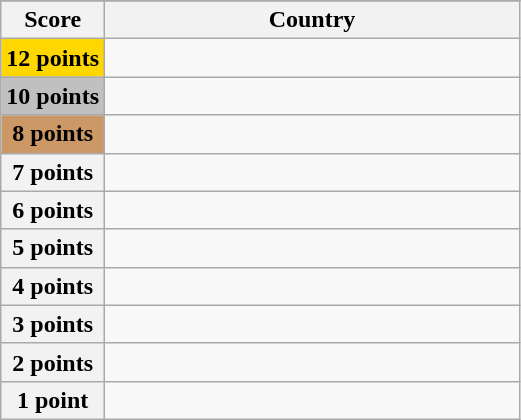<table class="wikitable">
<tr>
</tr>
<tr>
<th scope="col" width="20%">Score</th>
<th scope="col">Country</th>
</tr>
<tr>
<th scope="row" style="background:gold">12 points</th>
<td></td>
</tr>
<tr>
<th scope="row" style="background:silver">10 points</th>
<td></td>
</tr>
<tr>
<th scope="row" style="background:#CC9966">8 points</th>
<td></td>
</tr>
<tr>
<th scope="row">7 points</th>
<td></td>
</tr>
<tr>
<th scope="row">6 points</th>
<td></td>
</tr>
<tr>
<th scope="row">5 points</th>
<td></td>
</tr>
<tr>
<th scope="row">4 points</th>
<td></td>
</tr>
<tr>
<th scope="row">3 points</th>
<td></td>
</tr>
<tr>
<th scope="row">2 points</th>
<td></td>
</tr>
<tr>
<th scope="row">1 point</th>
<td></td>
</tr>
</table>
